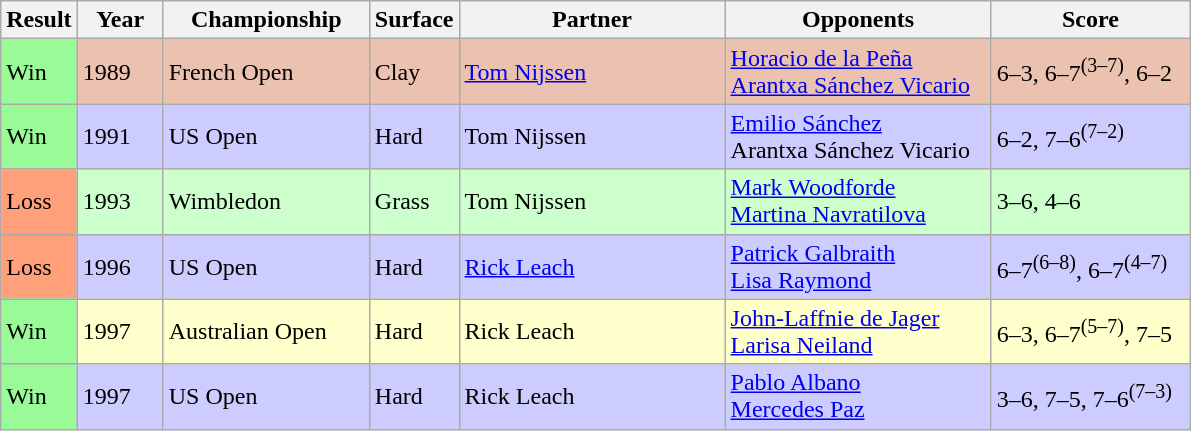<table class="sortable wikitable">
<tr>
<th style="width:40px">Result</th>
<th style="width:50px">Year</th>
<th style="width:130px">Championship</th>
<th style="width:50px">Surface</th>
<th style="width:170px">Partner</th>
<th style="width:170px">Opponents</th>
<th style="width:125px"  class="unsortable">Score</th>
</tr>
<tr style="background:#ebc2af;">
<td style="background:#98fb98;">Win</td>
<td>1989</td>
<td>French Open</td>
<td>Clay</td>
<td> <a href='#'>Tom Nijssen</a></td>
<td> <a href='#'>Horacio de la Peña</a> <br>  <a href='#'>Arantxa Sánchez Vicario</a></td>
<td>6–3, 6–7<sup>(3–7)</sup>, 6–2</td>
</tr>
<tr style="background:#ccf;">
<td style="background:#98fb98;">Win</td>
<td>1991</td>
<td>US Open</td>
<td>Hard</td>
<td> Tom Nijssen</td>
<td> <a href='#'>Emilio Sánchez</a> <br>  Arantxa Sánchez Vicario</td>
<td>6–2, 7–6<sup>(7–2)</sup></td>
</tr>
<tr style="background:#cfc;">
<td style="background:#ffa07a;">Loss</td>
<td>1993</td>
<td>Wimbledon</td>
<td>Grass</td>
<td> Tom Nijssen</td>
<td> <a href='#'>Mark Woodforde</a> <br>  <a href='#'>Martina Navratilova</a></td>
<td>3–6, 4–6</td>
</tr>
<tr style="background:#ccf;">
<td style="background:#ffa07a;">Loss</td>
<td>1996</td>
<td>US Open</td>
<td>Hard</td>
<td> <a href='#'>Rick Leach</a></td>
<td> <a href='#'>Patrick Galbraith</a> <br>  <a href='#'>Lisa Raymond</a></td>
<td>6–7<sup>(6–8)</sup>, 6–7<sup>(4–7)</sup></td>
</tr>
<tr style="background:#ffc;">
<td style="background:#98fb98;">Win</td>
<td>1997</td>
<td>Australian Open</td>
<td>Hard</td>
<td> Rick Leach</td>
<td> <a href='#'>John-Laffnie de Jager</a> <br>  <a href='#'>Larisa Neiland</a></td>
<td>6–3, 6–7<sup>(5–7)</sup>, 7–5</td>
</tr>
<tr style="background:#ccf;">
<td style="background:#98fb98;">Win</td>
<td>1997</td>
<td>US Open</td>
<td>Hard</td>
<td> Rick Leach</td>
<td> <a href='#'>Pablo Albano</a> <br>  <a href='#'>Mercedes Paz</a></td>
<td>3–6, 7–5, 7–6<sup>(7–3)</sup></td>
</tr>
</table>
